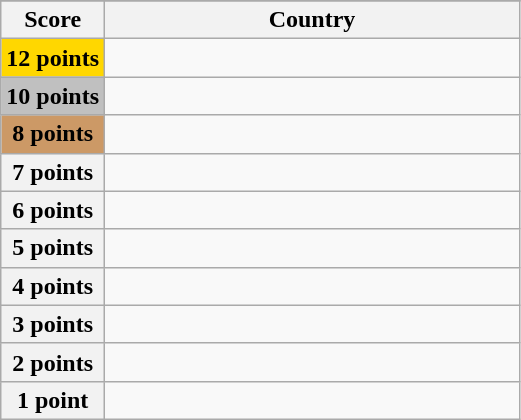<table class="wikitable">
<tr>
</tr>
<tr>
<th scope="col" width="20%">Score</th>
<th scope="col">Country</th>
</tr>
<tr>
<th scope="row" style="background:gold">12 points</th>
<td></td>
</tr>
<tr>
<th scope="row" style="background:silver">10 points</th>
<td></td>
</tr>
<tr>
<th scope="row" style="background:#CC9966">8 points</th>
<td></td>
</tr>
<tr>
<th scope="row">7 points</th>
<td></td>
</tr>
<tr>
<th scope="row">6 points</th>
<td></td>
</tr>
<tr>
<th scope="row">5 points</th>
<td></td>
</tr>
<tr>
<th scope="row">4 points</th>
<td></td>
</tr>
<tr>
<th scope="row">3 points</th>
<td></td>
</tr>
<tr>
<th scope="row">2 points</th>
<td></td>
</tr>
<tr>
<th scope="row">1 point</th>
<td></td>
</tr>
</table>
